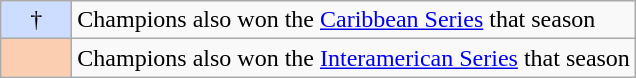<table class="wikitable">
<tr>
<td width="40px" align="center" style="background-color:#ccddff">†</td>
<td>Champions also won the <a href='#'>Caribbean Series</a> that season</td>
</tr>
<tr>
<td width=40px align=center style="background-color:#FBCEB1"></td>
<td>Champions also won the <a href='#'>Interamerican Series</a> that season</td>
</tr>
</table>
